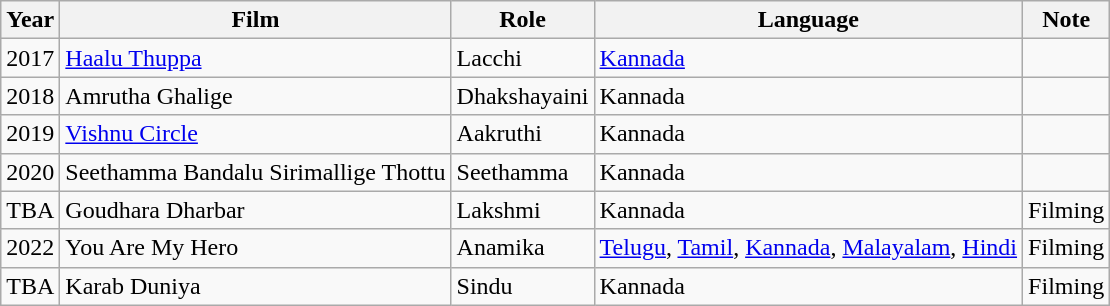<table class="wikitable">
<tr>
<th>Year</th>
<th>Film</th>
<th>Role</th>
<th>Language</th>
<th>Note</th>
</tr>
<tr>
<td>2017</td>
<td><a href='#'>Haalu Thuppa</a></td>
<td>Lacchi</td>
<td><a href='#'>Kannada</a></td>
<td></td>
</tr>
<tr>
<td>2018</td>
<td>Amrutha Ghalige</td>
<td>Dhakshayaini</td>
<td>Kannada</td>
<td></td>
</tr>
<tr>
<td>2019</td>
<td><a href='#'>Vishnu Circle</a></td>
<td>Aakruthi</td>
<td>Kannada</td>
<td></td>
</tr>
<tr>
<td>2020</td>
<td>Seethamma Bandalu Sirimallige Thottu</td>
<td>Seethamma</td>
<td>Kannada</td>
<td></td>
</tr>
<tr>
<td>TBA</td>
<td>Goudhara Dharbar </td>
<td>Lakshmi</td>
<td>Kannada</td>
<td>Filming</td>
</tr>
<tr>
<td>2022</td>
<td>You Are My Hero </td>
<td>Anamika</td>
<td><a href='#'>Telugu</a>, <a href='#'>Tamil</a>, <a href='#'>Kannada</a>, <a href='#'>Malayalam</a>, <a href='#'>Hindi</a></td>
<td>Filming</td>
</tr>
<tr>
<td>TBA</td>
<td>Karab Duniya </td>
<td>Sindu</td>
<td>Kannada</td>
<td>Filming</td>
</tr>
</table>
